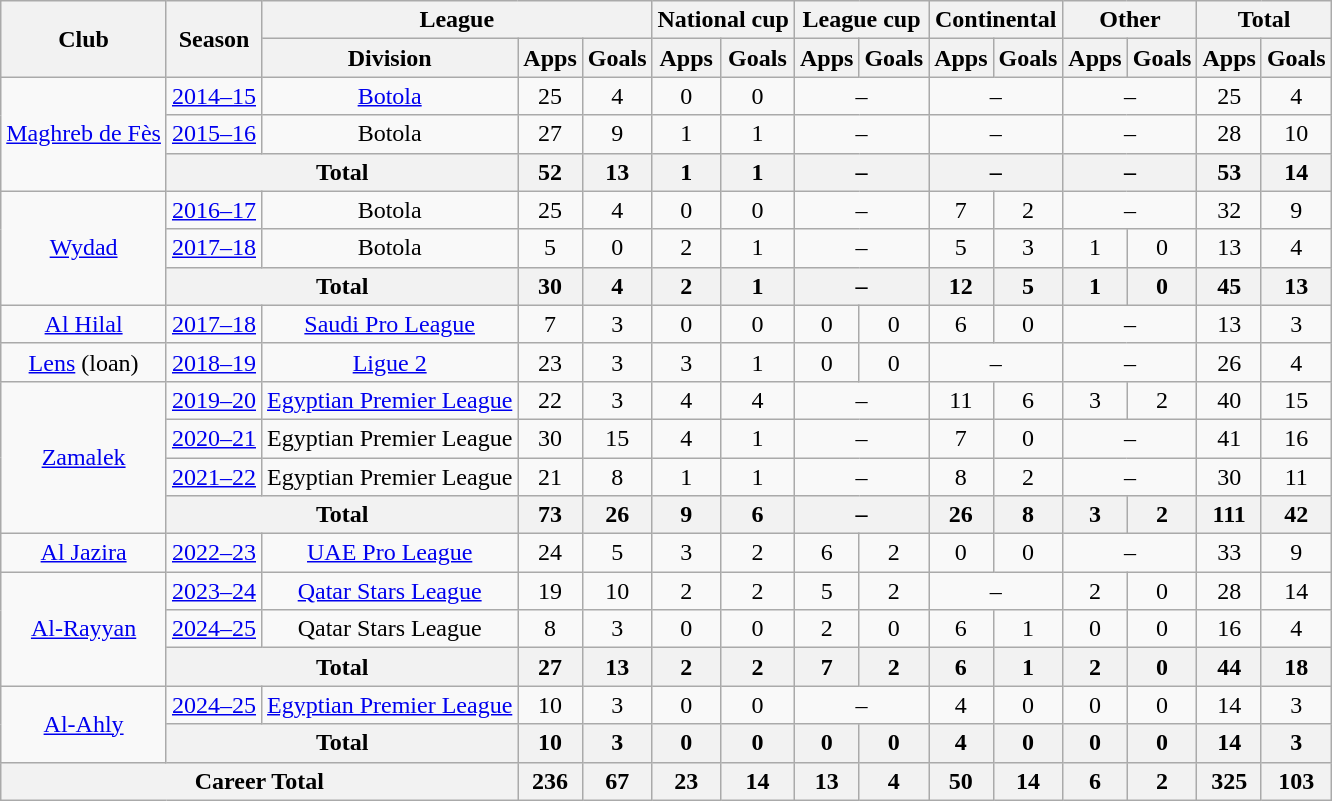<table class="wikitable" style="text-align:center">
<tr>
<th rowspan="2">Club</th>
<th rowspan="2">Season</th>
<th colspan="3">League</th>
<th colspan="2">National cup</th>
<th colspan="2">League cup</th>
<th colspan="2">Continental</th>
<th colspan="2">Other</th>
<th colspan="2">Total</th>
</tr>
<tr>
<th>Division</th>
<th>Apps</th>
<th>Goals</th>
<th>Apps</th>
<th>Goals</th>
<th>Apps</th>
<th>Goals</th>
<th>Apps</th>
<th>Goals</th>
<th>Apps</th>
<th>Goals</th>
<th>Apps</th>
<th>Goals</th>
</tr>
<tr>
<td rowspan="3"><a href='#'>Maghreb de Fès</a></td>
<td><a href='#'>2014–15</a></td>
<td><a href='#'>Botola</a></td>
<td>25</td>
<td>4</td>
<td>0</td>
<td>0</td>
<td colspan="2">–</td>
<td colspan="2">–</td>
<td colspan="2">–</td>
<td>25</td>
<td>4</td>
</tr>
<tr>
<td><a href='#'>2015–16</a></td>
<td>Botola</td>
<td>27</td>
<td>9</td>
<td>1</td>
<td>1</td>
<td colspan="2">–</td>
<td colspan="2">–</td>
<td colspan="2">–</td>
<td>28</td>
<td>10</td>
</tr>
<tr>
<th colspan="2">Total</th>
<th>52</th>
<th>13</th>
<th>1</th>
<th>1</th>
<th colspan="2">–</th>
<th colspan="2">–</th>
<th colspan="2">–</th>
<th>53</th>
<th>14</th>
</tr>
<tr>
<td rowspan="3"><a href='#'>Wydad</a></td>
<td><a href='#'>2016–17</a></td>
<td>Botola</td>
<td>25</td>
<td>4</td>
<td>0</td>
<td>0</td>
<td colspan="2">–</td>
<td>7</td>
<td>2</td>
<td colspan="2">–</td>
<td>32</td>
<td>9</td>
</tr>
<tr>
<td><a href='#'>2017–18</a></td>
<td>Botola</td>
<td>5</td>
<td>0</td>
<td>2</td>
<td>1</td>
<td colspan="2">–</td>
<td>5</td>
<td>3</td>
<td>1</td>
<td>0</td>
<td>13</td>
<td>4</td>
</tr>
<tr>
<th colspan="2">Total</th>
<th>30</th>
<th>4</th>
<th>2</th>
<th>1</th>
<th colspan="2">–</th>
<th>12</th>
<th>5</th>
<th>1</th>
<th>0</th>
<th>45</th>
<th>13</th>
</tr>
<tr>
<td><a href='#'>Al Hilal</a></td>
<td><a href='#'>2017–18</a></td>
<td><a href='#'>Saudi Pro League</a></td>
<td>7</td>
<td>3</td>
<td>0</td>
<td>0</td>
<td>0</td>
<td>0</td>
<td>6</td>
<td>0</td>
<td colspan="2">–</td>
<td>13</td>
<td>3</td>
</tr>
<tr>
<td><a href='#'>Lens</a> (loan)</td>
<td><a href='#'>2018–19</a></td>
<td><a href='#'>Ligue 2</a></td>
<td>23</td>
<td>3</td>
<td>3</td>
<td>1</td>
<td>0</td>
<td>0</td>
<td colspan="2">–</td>
<td colspan="2">–</td>
<td>26</td>
<td>4</td>
</tr>
<tr>
<td rowspan="4"><a href='#'>Zamalek</a></td>
<td><a href='#'>2019–20</a></td>
<td><a href='#'>Egyptian Premier League</a></td>
<td>22</td>
<td>3</td>
<td>4</td>
<td>4</td>
<td colspan="2">–</td>
<td>11</td>
<td>6</td>
<td>3</td>
<td>2</td>
<td>40</td>
<td>15</td>
</tr>
<tr>
<td><a href='#'>2020–21</a></td>
<td>Egyptian Premier League</td>
<td>30</td>
<td>15</td>
<td>4</td>
<td>1</td>
<td colspan="2">–</td>
<td>7</td>
<td>0</td>
<td colspan="2">–</td>
<td>41</td>
<td>16</td>
</tr>
<tr>
<td><a href='#'>2021–22</a></td>
<td>Egyptian Premier League</td>
<td>21</td>
<td>8</td>
<td>1</td>
<td>1</td>
<td colspan="2">–</td>
<td>8</td>
<td>2</td>
<td colspan="2">–</td>
<td>30</td>
<td>11</td>
</tr>
<tr>
<th colspan="2">Total</th>
<th>73</th>
<th>26</th>
<th>9</th>
<th>6</th>
<th colspan="2">–</th>
<th>26</th>
<th>8</th>
<th>3</th>
<th>2</th>
<th>111</th>
<th>42</th>
</tr>
<tr>
<td><a href='#'>Al Jazira</a></td>
<td><a href='#'>2022–23</a></td>
<td><a href='#'>UAE Pro League</a></td>
<td>24</td>
<td>5</td>
<td>3</td>
<td>2</td>
<td>6</td>
<td>2</td>
<td>0</td>
<td>0</td>
<td colspan="2">–</td>
<td>33</td>
<td>9</td>
</tr>
<tr>
<td rowspan="3"><a href='#'>Al-Rayyan</a></td>
<td><a href='#'>2023–24</a></td>
<td><a href='#'>Qatar Stars League</a></td>
<td>19</td>
<td>10</td>
<td>2</td>
<td>2</td>
<td>5</td>
<td>2</td>
<td colspan="2">–</td>
<td>2</td>
<td>0</td>
<td>28</td>
<td>14</td>
</tr>
<tr>
<td><a href='#'>2024–25</a></td>
<td>Qatar Stars League</td>
<td>8</td>
<td>3</td>
<td>0</td>
<td>0</td>
<td>2</td>
<td>0</td>
<td>6</td>
<td>1</td>
<td>0</td>
<td>0</td>
<td>16</td>
<td>4</td>
</tr>
<tr>
<th colspan="2">Total</th>
<th>27</th>
<th>13</th>
<th>2</th>
<th>2</th>
<th>7</th>
<th>2</th>
<th>6</th>
<th>1</th>
<th>2</th>
<th>0</th>
<th>44</th>
<th>18</th>
</tr>
<tr>
<td rowspan="2"><a href='#'>Al-Ahly</a></td>
<td><a href='#'>2024–25</a></td>
<td><a href='#'>Egyptian Premier League</a></td>
<td>10</td>
<td>3</td>
<td>0</td>
<td>0</td>
<td colspan="2">–</td>
<td>4</td>
<td>0</td>
<td>0</td>
<td>0</td>
<td>14</td>
<td>3</td>
</tr>
<tr>
<th colspan="2">Total</th>
<th>10</th>
<th>3</th>
<th>0</th>
<th>0</th>
<th>0</th>
<th>0</th>
<th>4</th>
<th>0</th>
<th>0</th>
<th>0</th>
<th>14</th>
<th>3</th>
</tr>
<tr>
<th colspan="3">Career Total</th>
<th>236</th>
<th>67</th>
<th>23</th>
<th>14</th>
<th>13</th>
<th>4</th>
<th>50</th>
<th>14</th>
<th>6</th>
<th>2</th>
<th>325</th>
<th>103</th>
</tr>
</table>
